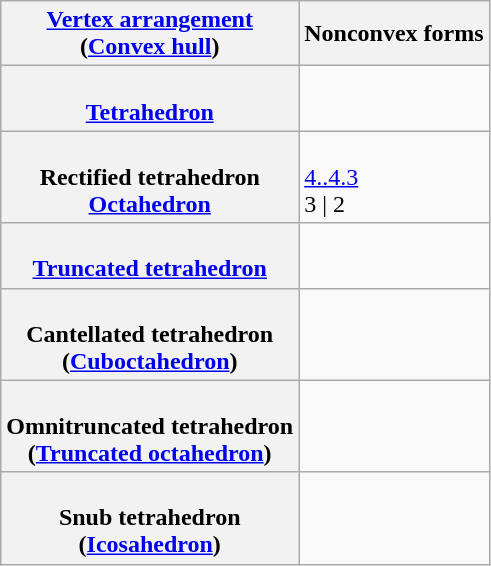<table class="wikitable">
<tr>
<th><a href='#'>Vertex arrangement</a><br>(<a href='#'>Convex hull</a>)</th>
<th colspan=2>Nonconvex forms</th>
</tr>
<tr valign=top>
<th><br><a href='#'>Tetrahedron</a></th>
<td> </td>
</tr>
<tr valign=top>
<th><br>Rectified tetrahedron<br><a href='#'>Octahedron</a></th>
<td><br><a href='#'>4..4.3</a><br> 3 | 2</td>
</tr>
<tr valign=top>
<th><br><a href='#'>Truncated tetrahedron</a></th>
<td> </td>
</tr>
<tr>
<th><br>Cantellated tetrahedron<br>(<a href='#'>Cuboctahedron</a>)</th>
<td> </td>
</tr>
<tr>
<th><br>Omnitruncated tetrahedron<br>(<a href='#'>Truncated octahedron</a>)</th>
<td> </td>
</tr>
<tr>
<th><br>Snub tetrahedron<br>(<a href='#'>Icosahedron</a>)</th>
<td> </td>
</tr>
</table>
